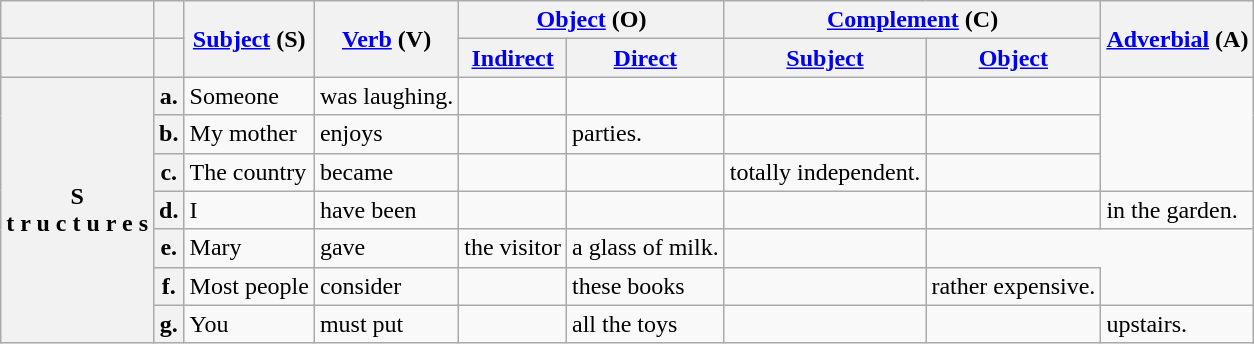<table class="wikitable">
<tr>
<th></th>
<th></th>
<th rowspan="2"><a href='#'>Subject</a> (S)</th>
<th rowspan="2"><a href='#'>Verb</a> (V)</th>
<th colspan="2"><a href='#'>Object</a> (O)</th>
<th colspan="2"><a href='#'>Complement</a> (C)</th>
<th rowspan="2"><a href='#'>Adverbial</a> (A)</th>
</tr>
<tr>
<th></th>
<th></th>
<th><a href='#'>Indirect</a></th>
<th><a href='#'>Direct</a></th>
<th><a href='#'>Subject</a></th>
<th><a href='#'>Object</a></th>
</tr>
<tr>
<th rowspan="7">S<br>t
r
u
c
t
u
r
e
s</th>
<th>a.</th>
<td>Someone</td>
<td>was laughing.</td>
<td></td>
<td></td>
<td></td>
<td></td>
</tr>
<tr>
<th>b.</th>
<td>My mother</td>
<td>enjoys</td>
<td></td>
<td>parties.</td>
<td></td>
<td></td>
</tr>
<tr>
<th>c.</th>
<td>The country</td>
<td>became</td>
<td></td>
<td></td>
<td>totally independent.</td>
<td></td>
</tr>
<tr>
<th>d.</th>
<td>I</td>
<td>have been</td>
<td></td>
<td></td>
<td></td>
<td></td>
<td>in the garden.</td>
</tr>
<tr>
<th>e.</th>
<td>Mary</td>
<td>gave</td>
<td>the visitor</td>
<td>a glass of milk.</td>
<td></td>
</tr>
<tr>
<th>f.</th>
<td>Most people</td>
<td>consider</td>
<td></td>
<td>these books</td>
<td></td>
<td>rather expensive.</td>
</tr>
<tr>
<th>g.</th>
<td>You</td>
<td>must put</td>
<td></td>
<td>all the toys</td>
<td></td>
<td></td>
<td>upstairs.</td>
</tr>
</table>
